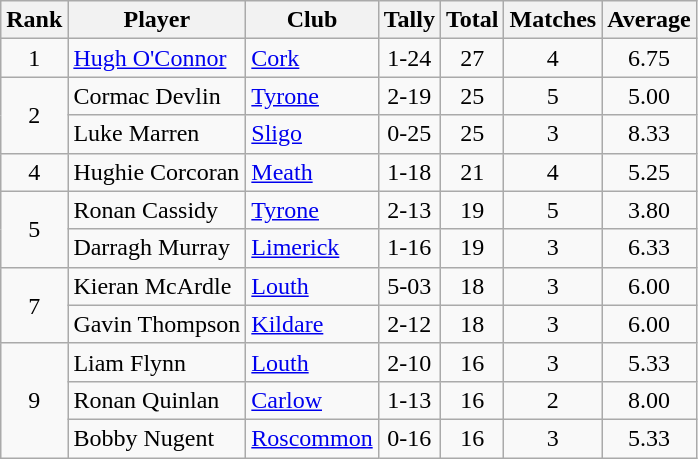<table class="wikitable">
<tr>
<th>Rank</th>
<th>Player</th>
<th>Club</th>
<th>Tally</th>
<th>Total</th>
<th>Matches</th>
<th>Average</th>
</tr>
<tr>
<td rowspan=1 align=center>1</td>
<td><a href='#'>Hugh O'Connor</a></td>
<td><a href='#'>Cork</a></td>
<td align=center>1-24</td>
<td align=center>27</td>
<td align=center>4</td>
<td align=center>6.75</td>
</tr>
<tr>
<td rowspan=2 align=center>2</td>
<td>Cormac Devlin</td>
<td><a href='#'>Tyrone</a></td>
<td align=center>2-19</td>
<td align=center>25</td>
<td align=center>5</td>
<td align=center>5.00</td>
</tr>
<tr>
<td>Luke Marren</td>
<td><a href='#'>Sligo</a></td>
<td align=center>0-25</td>
<td align=center>25</td>
<td align=center>3</td>
<td align=center>8.33</td>
</tr>
<tr>
<td rowspan=1 align=center>4</td>
<td>Hughie Corcoran</td>
<td><a href='#'>Meath</a></td>
<td align=center>1-18</td>
<td align=center>21</td>
<td align=center>4</td>
<td align=center>5.25</td>
</tr>
<tr>
<td rowspan=2 align=center>5</td>
<td>Ronan Cassidy</td>
<td><a href='#'>Tyrone</a></td>
<td align=center>2-13</td>
<td align=center>19</td>
<td align=center>5</td>
<td align=center>3.80</td>
</tr>
<tr>
<td>Darragh Murray</td>
<td><a href='#'>Limerick</a></td>
<td align=center>1-16</td>
<td align=center>19</td>
<td align=center>3</td>
<td align=center>6.33</td>
</tr>
<tr>
<td rowspan=2 align=center>7</td>
<td>Kieran McArdle</td>
<td><a href='#'>Louth</a></td>
<td align=center>5-03</td>
<td align=center>18</td>
<td align=center>3</td>
<td align=center>6.00</td>
</tr>
<tr>
<td>Gavin Thompson</td>
<td><a href='#'>Kildare</a></td>
<td align=center>2-12</td>
<td align=center>18</td>
<td align=center>3</td>
<td align=center>6.00</td>
</tr>
<tr>
<td rowspan=3 align=center>9</td>
<td>Liam Flynn</td>
<td><a href='#'>Louth</a></td>
<td align=center>2-10</td>
<td align=center>16</td>
<td align=center>3</td>
<td align=center>5.33</td>
</tr>
<tr>
<td>Ronan Quinlan</td>
<td><a href='#'>Carlow</a></td>
<td align=center>1-13</td>
<td align=center>16</td>
<td align=center>2</td>
<td align=center>8.00</td>
</tr>
<tr>
<td>Bobby Nugent</td>
<td><a href='#'>Roscommon</a></td>
<td align=center>0-16</td>
<td align=center>16</td>
<td align=center>3</td>
<td align=center>5.33</td>
</tr>
</table>
